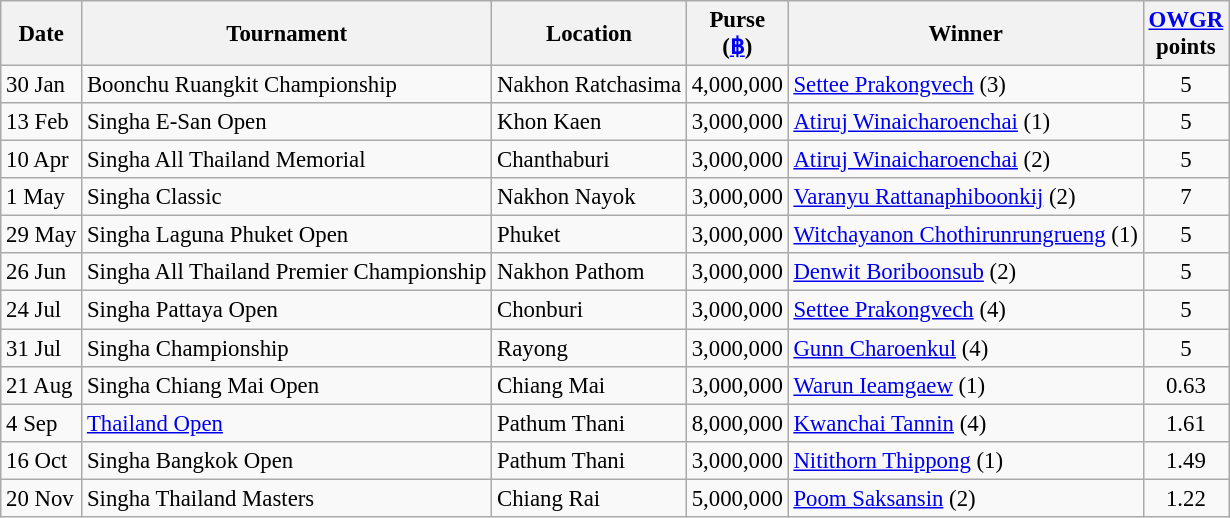<table class="wikitable" style="font-size:95%">
<tr>
<th>Date</th>
<th>Tournament</th>
<th>Location</th>
<th>Purse<br>(<a href='#'>฿</a>)</th>
<th>Winner</th>
<th><a href='#'>OWGR</a><br>points</th>
</tr>
<tr>
<td>30 Jan</td>
<td>Boonchu Ruangkit Championship</td>
<td>Nakhon Ratchasima</td>
<td align=center>4,000,000</td>
<td> <a href='#'>Settee Prakongvech</a> (3)</td>
<td align=center>5</td>
</tr>
<tr>
<td>13 Feb</td>
<td>Singha E-San Open</td>
<td>Khon Kaen</td>
<td align=center>3,000,000</td>
<td> <a href='#'>Atiruj Winaicharoenchai</a> (1)</td>
<td align=center>5</td>
</tr>
<tr>
<td>10 Apr</td>
<td>Singha All Thailand Memorial</td>
<td>Chanthaburi</td>
<td align=center>3,000,000</td>
<td> <a href='#'>Atiruj Winaicharoenchai</a> (2)</td>
<td align=center>5</td>
</tr>
<tr>
<td>1 May</td>
<td>Singha Classic</td>
<td>Nakhon Nayok</td>
<td align=center>3,000,000</td>
<td> <a href='#'>Varanyu Rattanaphiboonkij</a> (2)</td>
<td align=center>7</td>
</tr>
<tr>
<td>29 May</td>
<td>Singha Laguna Phuket Open</td>
<td>Phuket</td>
<td align=center>3,000,000</td>
<td> <a href='#'>Witchayanon Chothirunrungrueng</a> (1)</td>
<td align=center>5</td>
</tr>
<tr>
<td>26 Jun</td>
<td>Singha All Thailand Premier Championship</td>
<td>Nakhon Pathom</td>
<td align=center>3,000,000</td>
<td> <a href='#'>Denwit Boriboonsub</a> (2)</td>
<td align=center>5</td>
</tr>
<tr>
<td>24 Jul</td>
<td>Singha Pattaya Open</td>
<td>Chonburi</td>
<td align=center>3,000,000</td>
<td> <a href='#'>Settee Prakongvech</a> (4)</td>
<td align=center>5</td>
</tr>
<tr>
<td>31 Jul</td>
<td>Singha Championship</td>
<td>Rayong</td>
<td align=center>3,000,000</td>
<td> <a href='#'>Gunn Charoenkul</a> (4)</td>
<td align=center>5</td>
</tr>
<tr>
<td>21 Aug</td>
<td>Singha Chiang Mai Open</td>
<td>Chiang Mai</td>
<td align=center>3,000,000</td>
<td> <a href='#'>Warun Ieamgaew</a> (1)</td>
<td align=center>0.63</td>
</tr>
<tr>
<td>4 Sep</td>
<td><a href='#'>Thailand Open</a></td>
<td>Pathum Thani</td>
<td align=center>8,000,000</td>
<td> <a href='#'>Kwanchai Tannin</a> (4)</td>
<td align=center>1.61</td>
</tr>
<tr>
<td>16 Oct</td>
<td>Singha Bangkok Open</td>
<td>Pathum Thani</td>
<td align=center>3,000,000</td>
<td> <a href='#'>Nitithorn Thippong</a> (1)</td>
<td align=center>1.49</td>
</tr>
<tr>
<td>20 Nov</td>
<td>Singha Thailand Masters</td>
<td>Chiang Rai</td>
<td align=center>5,000,000</td>
<td> <a href='#'>Poom Saksansin</a> (2)</td>
<td align=center>1.22</td>
</tr>
</table>
